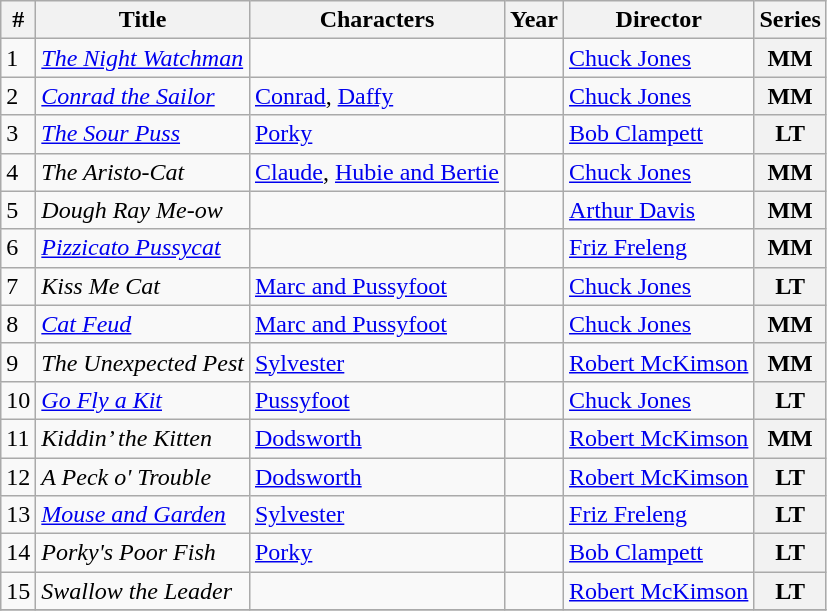<table class="wikitable sortable">
<tr>
<th>#</th>
<th>Title</th>
<th>Characters</th>
<th>Year</th>
<th>Director</th>
<th>Series</th>
</tr>
<tr>
<td>1</td>
<td><em><a href='#'>The Night Watchman</a></em></td>
<td></td>
<td></td>
<td><a href='#'>Chuck Jones</a></td>
<th>MM</th>
</tr>
<tr>
<td>2</td>
<td><em><a href='#'>Conrad the Sailor</a></em></td>
<td><a href='#'>Conrad</a>, <a href='#'>Daffy</a></td>
<td></td>
<td><a href='#'>Chuck Jones</a></td>
<th>MM</th>
</tr>
<tr>
<td>3</td>
<td><em><a href='#'>The Sour Puss</a></em></td>
<td><a href='#'>Porky</a></td>
<td></td>
<td><a href='#'>Bob Clampett</a></td>
<th>LT</th>
</tr>
<tr>
<td>4</td>
<td><em>The Aristo-Cat</em></td>
<td><a href='#'>Claude</a>, <a href='#'>Hubie and Bertie</a></td>
<td></td>
<td><a href='#'>Chuck Jones</a></td>
<th>MM</th>
</tr>
<tr>
<td>5</td>
<td><em>Dough Ray Me-ow</em></td>
<td></td>
<td></td>
<td><a href='#'>Arthur Davis</a></td>
<th>MM</th>
</tr>
<tr>
<td>6</td>
<td><em><a href='#'>Pizzicato Pussycat</a></em></td>
<td></td>
<td></td>
<td><a href='#'>Friz Freleng</a></td>
<th>MM</th>
</tr>
<tr>
<td>7</td>
<td><em>Kiss Me Cat</em></td>
<td><a href='#'>Marc and Pussyfoot</a></td>
<td></td>
<td><a href='#'>Chuck Jones</a></td>
<th>LT</th>
</tr>
<tr>
<td>8</td>
<td><em><a href='#'>Cat Feud</a></em></td>
<td><a href='#'>Marc and Pussyfoot</a></td>
<td></td>
<td><a href='#'>Chuck Jones</a></td>
<th>MM</th>
</tr>
<tr>
<td>9</td>
<td><em>The Unexpected Pest</em></td>
<td><a href='#'>Sylvester</a></td>
<td></td>
<td><a href='#'>Robert McKimson</a></td>
<th>MM</th>
</tr>
<tr>
<td>10</td>
<td><em><a href='#'>Go Fly a Kit</a></em></td>
<td><a href='#'>Pussyfoot</a></td>
<td></td>
<td><a href='#'>Chuck Jones</a></td>
<th>LT</th>
</tr>
<tr>
<td>11</td>
<td><em>Kiddin’ the Kitten</em></td>
<td><a href='#'>Dodsworth</a></td>
<td></td>
<td><a href='#'>Robert McKimson</a></td>
<th>MM</th>
</tr>
<tr>
<td>12</td>
<td><em>A Peck o' Trouble</em></td>
<td><a href='#'>Dodsworth</a></td>
<td></td>
<td><a href='#'>Robert McKimson</a></td>
<th>LT</th>
</tr>
<tr>
<td>13</td>
<td><em><a href='#'>Mouse and Garden</a></em></td>
<td><a href='#'>Sylvester</a></td>
<td></td>
<td><a href='#'>Friz Freleng</a></td>
<th>LT</th>
</tr>
<tr>
<td>14</td>
<td><em>Porky's Poor Fish</em></td>
<td><a href='#'>Porky</a></td>
<td></td>
<td><a href='#'>Bob Clampett</a></td>
<th>LT</th>
</tr>
<tr>
<td>15</td>
<td><em>Swallow the Leader</em></td>
<td></td>
<td></td>
<td><a href='#'>Robert McKimson</a></td>
<th>LT</th>
</tr>
<tr>
</tr>
</table>
